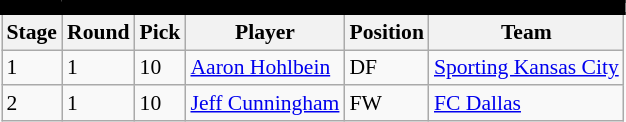<table class="wikitable sortable" style="text-align:center; font-size:90%; text-align:left;">
<tr style="border-spacing: 2px; border: 2px solid black;">
<td colspan="7" bgcolor="#000000" color="#000000" border="#FED000" align="center"><strong></strong></td>
</tr>
<tr>
<th><strong>Stage</strong></th>
<th><strong>Round</strong></th>
<th><strong>Pick</strong></th>
<th><strong>Player</strong></th>
<th><strong>Position</strong></th>
<th><strong>Team</strong></th>
</tr>
<tr>
<td>1</td>
<td>1</td>
<td>10</td>
<td> <a href='#'>Aaron Hohlbein</a></td>
<td>DF</td>
<td><a href='#'>Sporting Kansas City</a></td>
</tr>
<tr>
<td>2</td>
<td>1</td>
<td>10</td>
<td> <a href='#'>Jeff Cunningham</a></td>
<td>FW</td>
<td><a href='#'>FC Dallas</a></td>
</tr>
</table>
